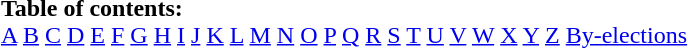<table border="0" id="toc" style="margin: 0 auto;" align=center>
<tr>
<td><strong>Table of contents:</strong><br><a href='#'>A</a> <a href='#'>B</a> <a href='#'>C</a> <a href='#'>D</a> <a href='#'>E</a> <a href='#'>F</a> <a href='#'>G</a> <a href='#'>H</a> <a href='#'>I</a> <a href='#'>J</a> <a href='#'>K</a> <a href='#'>L</a> <a href='#'>M</a> <a href='#'>N</a> <a href='#'>O</a> <a href='#'>P</a> <a href='#'>Q</a> <a href='#'>R</a> <a href='#'>S</a> <a href='#'>T</a> <a href='#'>U</a> <a href='#'>V</a> <a href='#'>W</a> <a href='#'>X</a> <a href='#'>Y</a> <a href='#'>Z</a> <a href='#'>By-elections</a></td>
</tr>
</table>
